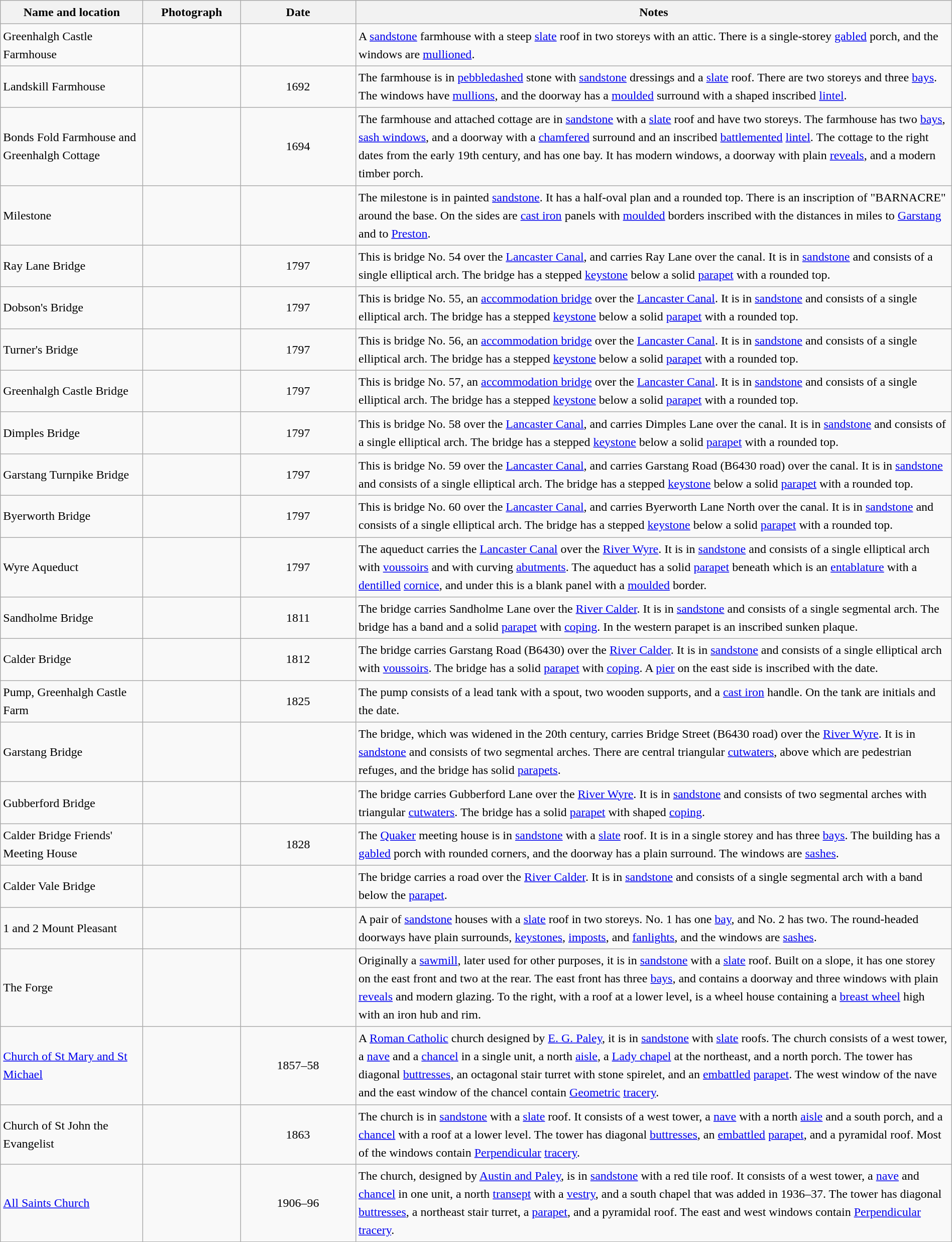<table class="wikitable sortable plainrowheaders" style="width:100%;border:0px;text-align:left;line-height:150%;">
<tr>
<th scope="col"  style="width:150px">Name and location</th>
<th scope="col"  style="width:100px" class="unsortable">Photograph</th>
<th scope="col"  style="width:120px">Date</th>
<th scope="col"  style="width:650px" class="unsortable">Notes</th>
</tr>
<tr>
<td>Greenhalgh Castle Farmhouse<br><small></small></td>
<td></td>
<td align="center"></td>
<td>A <a href='#'>sandstone</a> farmhouse with a steep <a href='#'>slate</a> roof in two storeys with an attic.  There is a single-storey <a href='#'>gabled</a> porch, and the windows are <a href='#'>mullioned</a>.</td>
</tr>
<tr>
<td>Landskill Farmhouse<br><small></small></td>
<td></td>
<td align="center">1692</td>
<td>The farmhouse is in <a href='#'>pebbledashed</a> stone with <a href='#'>sandstone</a> dressings and a <a href='#'>slate</a> roof.  There are two storeys and three <a href='#'>bays</a>.  The windows have <a href='#'>mullions</a>, and the doorway has a <a href='#'>moulded</a> surround with a shaped inscribed <a href='#'>lintel</a>.</td>
</tr>
<tr>
<td>Bonds Fold Farmhouse and<br>Greenhalgh Cottage<br><small></small></td>
<td></td>
<td align="center">1694</td>
<td>The farmhouse and attached cottage are in <a href='#'>sandstone</a> with a <a href='#'>slate</a> roof and have two storeys.  The farmhouse has two <a href='#'>bays</a>, <a href='#'>sash windows</a>, and a doorway with a <a href='#'>chamfered</a> surround and an inscribed <a href='#'>battlemented</a> <a href='#'>lintel</a>.  The cottage to the right dates from the early 19th century, and has one bay.  It has modern windows, a doorway with plain <a href='#'>reveals</a>, and a modern timber porch.</td>
</tr>
<tr>
<td>Milestone<br><small></small></td>
<td></td>
<td align="center"></td>
<td>The milestone is in painted <a href='#'>sandstone</a>.  It has a half-oval plan and a rounded top.  There is an inscription of "BARNACRE" around the base.  On the sides are <a href='#'>cast iron</a> panels with <a href='#'>moulded</a> borders inscribed with the distances in miles to <a href='#'>Garstang</a> and to <a href='#'>Preston</a>.</td>
</tr>
<tr>
<td>Ray Lane Bridge<br><small></small></td>
<td></td>
<td align="center">1797</td>
<td>This is bridge No. 54 over the <a href='#'>Lancaster Canal</a>, and carries Ray Lane over the canal.  It is in <a href='#'>sandstone</a> and consists of a single elliptical arch.  The bridge has a stepped <a href='#'>keystone</a> below a solid <a href='#'>parapet</a> with a rounded top.</td>
</tr>
<tr>
<td>Dobson's Bridge<br><small></small></td>
<td></td>
<td align="center">1797</td>
<td>This is bridge No. 55, an <a href='#'>accommodation bridge</a> over the <a href='#'>Lancaster Canal</a>.  It is in <a href='#'>sandstone</a> and consists of a single elliptical arch.  The bridge has a stepped <a href='#'>keystone</a> below a solid <a href='#'>parapet</a> with a rounded top.</td>
</tr>
<tr>
<td>Turner's Bridge<br><small></small></td>
<td></td>
<td align="center">1797</td>
<td>This is bridge No. 56, an <a href='#'>accommodation bridge</a> over the <a href='#'>Lancaster Canal</a>.  It is in <a href='#'>sandstone</a> and consists of a single elliptical arch.  The bridge has a stepped <a href='#'>keystone</a> below a solid <a href='#'>parapet</a> with a rounded top.</td>
</tr>
<tr>
<td>Greenhalgh Castle Bridge<br><small></small></td>
<td></td>
<td align="center">1797</td>
<td>This is bridge No. 57, an <a href='#'>accommodation bridge</a> over the <a href='#'>Lancaster Canal</a>.  It is in <a href='#'>sandstone</a> and consists of a single elliptical arch.  The bridge has a stepped <a href='#'>keystone</a> below a solid <a href='#'>parapet</a> with a rounded top.</td>
</tr>
<tr>
<td>Dimples Bridge<br><small></small></td>
<td></td>
<td align="center">1797</td>
<td>This is bridge No. 58 over the <a href='#'>Lancaster Canal</a>, and carries Dimples Lane over the canal.  It is in <a href='#'>sandstone</a> and consists of a single elliptical arch.  The bridge has a stepped <a href='#'>keystone</a> below a solid <a href='#'>parapet</a> with a rounded top.</td>
</tr>
<tr>
<td>Garstang Turnpike Bridge<br><small></small></td>
<td></td>
<td align="center">1797</td>
<td>This is bridge No. 59 over the <a href='#'>Lancaster Canal</a>, and carries Garstang Road (B6430 road) over the canal.  It is in <a href='#'>sandstone</a> and consists of a single elliptical arch.  The bridge has a stepped <a href='#'>keystone</a> below a solid <a href='#'>parapet</a> with a rounded top.</td>
</tr>
<tr>
<td>Byerworth Bridge<br><small></small></td>
<td></td>
<td align="center">1797</td>
<td>This is bridge No. 60 over the <a href='#'>Lancaster Canal</a>, and carries Byerworth Lane North over the canal.  It is in <a href='#'>sandstone</a> and consists of a single elliptical arch.  The bridge has a stepped <a href='#'>keystone</a> below a solid <a href='#'>parapet</a> with a rounded top.</td>
</tr>
<tr>
<td>Wyre Aqueduct<br><small></small></td>
<td></td>
<td align="center">1797</td>
<td>The aqueduct carries the <a href='#'>Lancaster Canal</a> over the <a href='#'>River Wyre</a>.  It is in <a href='#'>sandstone</a> and consists of a single elliptical arch with <a href='#'>voussoirs</a> and with curving <a href='#'>abutments</a>.  The aqueduct has a solid <a href='#'>parapet</a> beneath which is an <a href='#'>entablature</a> with a <a href='#'>dentilled</a> <a href='#'>cornice</a>, and under this is a blank panel with a <a href='#'>moulded</a> border.</td>
</tr>
<tr>
<td>Sandholme Bridge<br><small></small></td>
<td></td>
<td align="center">1811</td>
<td>The bridge carries Sandholme Lane over the <a href='#'>River Calder</a>.  It is in <a href='#'>sandstone</a> and consists of a single segmental arch.  The bridge has a band and a solid <a href='#'>parapet</a> with <a href='#'>coping</a>.  In the western parapet is an inscribed sunken plaque.</td>
</tr>
<tr>
<td>Calder Bridge<br><small></small></td>
<td></td>
<td align="center">1812</td>
<td>The bridge carries Garstang Road (B6430) over the <a href='#'>River Calder</a>.  It is in <a href='#'>sandstone</a> and consists of a single elliptical arch with <a href='#'>voussoirs</a>.  The bridge has a solid <a href='#'>parapet</a> with <a href='#'>coping</a>.  A <a href='#'>pier</a> on the east side is inscribed with the date.</td>
</tr>
<tr>
<td>Pump, Greenhalgh Castle Farm<br><small></small></td>
<td></td>
<td align="center">1825</td>
<td>The pump consists of a lead tank with a spout, two wooden supports, and a <a href='#'>cast iron</a> handle.  On the tank are initials and the date.</td>
</tr>
<tr>
<td>Garstang Bridge<br><small></small></td>
<td></td>
<td align="center"></td>
<td>The bridge, which was widened in the 20th century, carries Bridge Street (B6430 road) over the <a href='#'>River Wyre</a>.  It is in <a href='#'>sandstone</a> and consists of two segmental arches.  There are central triangular <a href='#'>cutwaters</a>, above which are pedestrian refuges, and the bridge has solid <a href='#'>parapets</a>.</td>
</tr>
<tr>
<td>Gubberford Bridge<br><small></small></td>
<td></td>
<td align="center"></td>
<td>The bridge carries Gubberford Lane over the <a href='#'>River Wyre</a>.  It is in <a href='#'>sandstone</a> and consists of two segmental arches with triangular <a href='#'>cutwaters</a>.  The bridge has a solid <a href='#'>parapet</a> with shaped <a href='#'>coping</a>.</td>
</tr>
<tr>
<td>Calder Bridge Friends' Meeting House<br><small></small></td>
<td></td>
<td align="center">1828</td>
<td>The <a href='#'>Quaker</a> meeting house is in <a href='#'>sandstone</a> with a <a href='#'>slate</a> roof.  It is in a single storey and has three <a href='#'>bays</a>.  The building has a <a href='#'>gabled</a> porch with rounded corners, and the doorway has a plain surround.  The windows are <a href='#'>sashes</a>.</td>
</tr>
<tr>
<td>Calder Vale Bridge<br><small></small></td>
<td></td>
<td align="center"></td>
<td>The bridge carries a road over the <a href='#'>River Calder</a>.  It is in <a href='#'>sandstone</a> and consists of a single segmental arch with a band below the <a href='#'>parapet</a>.</td>
</tr>
<tr>
<td>1 and 2 Mount Pleasant<br><small></small></td>
<td></td>
<td align="center"></td>
<td>A pair of <a href='#'>sandstone</a> houses with a <a href='#'>slate</a> roof in two storeys.  No. 1 has one <a href='#'>bay</a>, and No. 2 has two.  The round-headed doorways have plain surrounds, <a href='#'>keystones</a>, <a href='#'>imposts</a>, and <a href='#'>fanlights</a>, and the windows are <a href='#'>sashes</a>.</td>
</tr>
<tr>
<td>The Forge<br><small></small></td>
<td></td>
<td align="center"></td>
<td>Originally a <a href='#'>sawmill</a>, later used for other purposes, it is in <a href='#'>sandstone</a> with a <a href='#'>slate</a> roof.  Built on a slope, it has one storey on the east front and two at the rear.  The east front has three <a href='#'>bays</a>, and contains a doorway and three windows with plain <a href='#'>reveals</a> and modern glazing.  To the right, with a roof at a lower level, is a wheel house containing a <a href='#'>breast wheel</a>  high with an iron hub and rim.</td>
</tr>
<tr>
<td><a href='#'>Church of St Mary and St Michael</a><br><small></small></td>
<td></td>
<td align="center">1857–58</td>
<td>A <a href='#'>Roman Catholic</a> church designed by <a href='#'>E. G. Paley</a>, it is in <a href='#'>sandstone</a> with <a href='#'>slate</a> roofs.  The church consists of a west tower, a <a href='#'>nave</a> and a <a href='#'>chancel</a> in a single unit, a north <a href='#'>aisle</a>, a <a href='#'>Lady chapel</a> at the northeast, and a north porch.  The tower has diagonal <a href='#'>buttresses</a>, an octagonal stair turret with stone spirelet, and an <a href='#'>embattled</a> <a href='#'>parapet</a>.  The west window of the nave and the east window of the chancel contain <a href='#'>Geometric</a> <a href='#'>tracery</a>.</td>
</tr>
<tr>
<td>Church of St John the Evangelist<br><small></small></td>
<td></td>
<td align="center">1863</td>
<td>The church is in <a href='#'>sandstone</a> with a <a href='#'>slate</a> roof.  It consists of a west tower, a <a href='#'>nave</a> with a north <a href='#'>aisle</a> and a south porch, and a <a href='#'>chancel</a> with a roof at a lower level.  The tower has diagonal <a href='#'>buttresses</a>, an <a href='#'>embattled</a> <a href='#'>parapet</a>, and a pyramidal roof.  Most of the windows contain <a href='#'>Perpendicular</a> <a href='#'>tracery</a>.</td>
</tr>
<tr>
<td><a href='#'>All Saints Church</a><br><small></small></td>
<td></td>
<td align="center">1906–96</td>
<td>The church, designed by <a href='#'>Austin and Paley</a>, is in <a href='#'>sandstone</a> with a red tile roof.  It consists of a west tower, a <a href='#'>nave</a> and <a href='#'>chancel</a> in one unit, a north <a href='#'>transept</a> with a <a href='#'>vestry</a>, and a south chapel that was added in 1936–37.  The tower has diagonal <a href='#'>buttresses</a>, a northeast stair turret, a <a href='#'>parapet</a>, and a pyramidal roof.  The east and west windows contain <a href='#'>Perpendicular</a> <a href='#'>tracery</a>.</td>
</tr>
<tr>
</tr>
</table>
